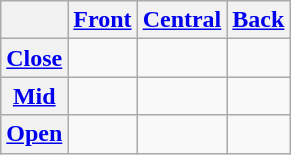<table class="wikitable" style=text-align:center>
<tr>
<th></th>
<th><a href='#'>Front</a></th>
<th><a href='#'>Central</a></th>
<th><a href='#'>Back</a></th>
</tr>
<tr>
<th><a href='#'>Close</a></th>
<td></td>
<td></td>
<td></td>
</tr>
<tr>
<th><a href='#'>Mid</a></th>
<td></td>
<td></td>
<td></td>
</tr>
<tr>
<th><a href='#'>Open</a></th>
<td></td>
<td></td>
<td></td>
</tr>
</table>
